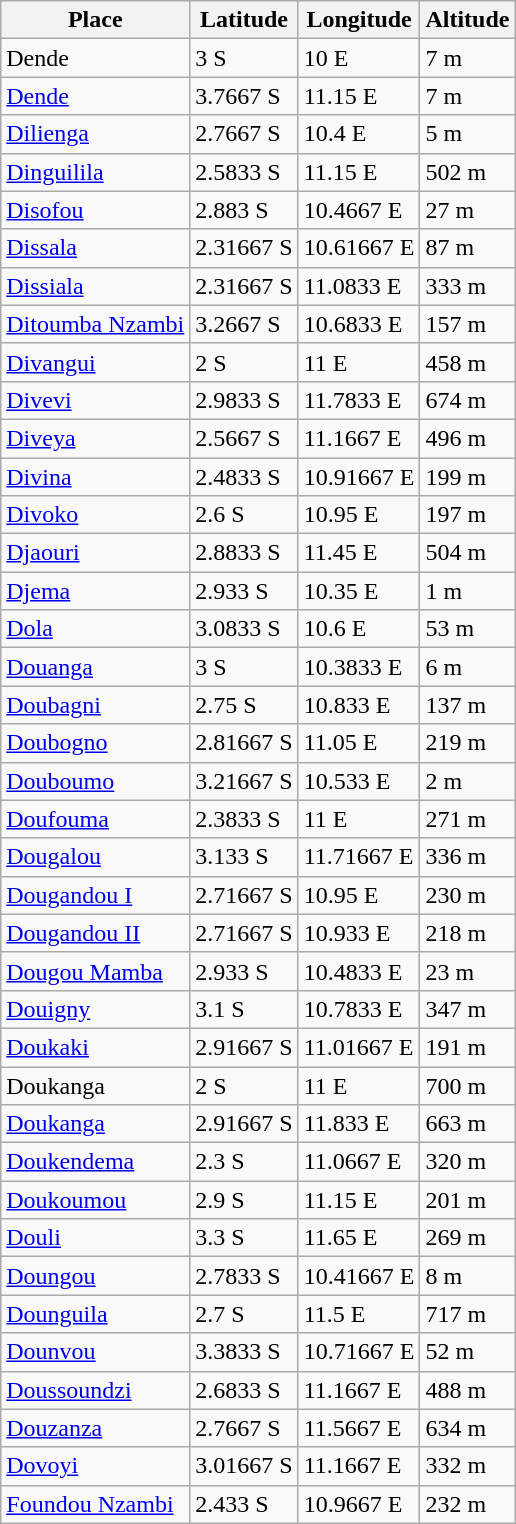<table class="wikitable">
<tr>
<th>Place</th>
<th>Latitude</th>
<th>Longitude</th>
<th>Altitude</th>
</tr>
<tr>
<td>Dende</td>
<td>3 S</td>
<td>10 E</td>
<td>7 m</td>
</tr>
<tr>
<td><a href='#'>Dende</a></td>
<td>3.7667 S</td>
<td>11.15 E</td>
<td>7 m</td>
</tr>
<tr>
<td><a href='#'>Dilienga</a></td>
<td>2.7667 S</td>
<td>10.4 E</td>
<td>5 m</td>
</tr>
<tr>
<td><a href='#'>Dinguilila</a></td>
<td>2.5833 S</td>
<td>11.15 E</td>
<td>502 m</td>
</tr>
<tr>
<td><a href='#'>Disofou</a></td>
<td>2.883 S</td>
<td>10.4667 E</td>
<td>27 m</td>
</tr>
<tr>
<td><a href='#'>Dissala</a></td>
<td>2.31667 S</td>
<td>10.61667 E</td>
<td>87 m</td>
</tr>
<tr>
<td><a href='#'>Dissiala</a></td>
<td>2.31667 S</td>
<td>11.0833 E</td>
<td>333 m</td>
</tr>
<tr>
<td><a href='#'>Ditoumba Nzambi</a></td>
<td>3.2667 S</td>
<td>10.6833 E</td>
<td>157 m</td>
</tr>
<tr>
<td><a href='#'>Divangui</a></td>
<td>2 S</td>
<td>11 E</td>
<td>458 m</td>
</tr>
<tr>
<td><a href='#'>Divevi</a></td>
<td>2.9833 S</td>
<td>11.7833 E</td>
<td>674 m</td>
</tr>
<tr>
<td><a href='#'>Diveya</a></td>
<td>2.5667 S</td>
<td>11.1667 E</td>
<td>496 m</td>
</tr>
<tr>
<td><a href='#'>Divina</a></td>
<td>2.4833 S</td>
<td>10.91667 E</td>
<td>199 m</td>
</tr>
<tr>
<td><a href='#'>Divoko</a></td>
<td>2.6 S</td>
<td>10.95 E</td>
<td>197 m</td>
</tr>
<tr>
<td><a href='#'>Djaouri</a></td>
<td>2.8833 S</td>
<td>11.45 E</td>
<td>504 m</td>
</tr>
<tr>
<td><a href='#'>Djema</a></td>
<td>2.933 S</td>
<td>10.35 E</td>
<td>1 m</td>
</tr>
<tr>
<td><a href='#'>Dola</a></td>
<td>3.0833 S</td>
<td>10.6 E</td>
<td>53 m</td>
</tr>
<tr>
<td><a href='#'>Douanga</a></td>
<td>3 S</td>
<td>10.3833 E</td>
<td>6 m</td>
</tr>
<tr>
<td><a href='#'>Doubagni</a></td>
<td>2.75 S</td>
<td>10.833 E</td>
<td>137 m</td>
</tr>
<tr>
<td><a href='#'>Doubogno</a></td>
<td>2.81667 S</td>
<td>11.05 E</td>
<td>219 m</td>
</tr>
<tr>
<td><a href='#'>Douboumo</a></td>
<td>3.21667 S</td>
<td>10.533 E</td>
<td>2 m</td>
</tr>
<tr>
<td><a href='#'>Doufouma</a></td>
<td>2.3833 S</td>
<td>11 E</td>
<td>271 m</td>
</tr>
<tr>
<td><a href='#'>Dougalou</a></td>
<td>3.133 S</td>
<td>11.71667 E</td>
<td>336 m</td>
</tr>
<tr>
<td><a href='#'>Dougandou I</a></td>
<td>2.71667 S</td>
<td>10.95 E</td>
<td>230 m</td>
</tr>
<tr>
<td><a href='#'>Dougandou II</a></td>
<td>2.71667 S</td>
<td>10.933 E</td>
<td>218 m</td>
</tr>
<tr>
<td><a href='#'>Dougou Mamba</a></td>
<td>2.933 S</td>
<td>10.4833 E</td>
<td>23 m</td>
</tr>
<tr>
<td><a href='#'>Douigny</a></td>
<td>3.1 S</td>
<td>10.7833 E</td>
<td>347 m</td>
</tr>
<tr>
<td><a href='#'>Doukaki</a></td>
<td>2.91667 S</td>
<td>11.01667 E</td>
<td>191 m</td>
</tr>
<tr>
<td>Doukanga</td>
<td>2 S</td>
<td>11 E</td>
<td>700 m</td>
</tr>
<tr>
<td><a href='#'>Doukanga</a></td>
<td>2.91667 S</td>
<td>11.833 E</td>
<td>663 m</td>
</tr>
<tr>
<td><a href='#'>Doukendema</a></td>
<td>2.3 S</td>
<td>11.0667 E</td>
<td>320 m</td>
</tr>
<tr>
<td><a href='#'>Doukoumou</a></td>
<td>2.9 S</td>
<td>11.15 E</td>
<td>201 m</td>
</tr>
<tr>
<td><a href='#'>Douli</a></td>
<td>3.3 S</td>
<td>11.65 E</td>
<td>269 m</td>
</tr>
<tr>
<td><a href='#'>Doungou</a></td>
<td>2.7833 S</td>
<td>10.41667 E</td>
<td>8 m</td>
</tr>
<tr>
<td><a href='#'>Dounguila</a></td>
<td>2.7 S</td>
<td>11.5 E</td>
<td>717 m</td>
</tr>
<tr>
<td><a href='#'>Dounvou</a></td>
<td>3.3833 S</td>
<td>10.71667 E</td>
<td>52 m</td>
</tr>
<tr>
<td><a href='#'>Doussoundzi</a></td>
<td>2.6833 S</td>
<td>11.1667 E</td>
<td>488 m</td>
</tr>
<tr>
<td><a href='#'>Douzanza</a></td>
<td>2.7667 S</td>
<td>11.5667 E</td>
<td>634 m</td>
</tr>
<tr>
<td><a href='#'>Dovoyi</a></td>
<td>3.01667 S</td>
<td>11.1667 E</td>
<td>332 m</td>
</tr>
<tr>
<td><a href='#'>Foundou Nzambi</a></td>
<td>2.433 S</td>
<td>10.9667 E</td>
<td>232 m</td>
</tr>
</table>
